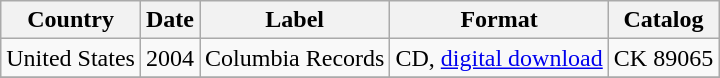<table class="wikitable">
<tr>
<th>Country</th>
<th>Date</th>
<th>Label</th>
<th>Format</th>
<th>Catalog</th>
</tr>
<tr>
<td>United States</td>
<td>2004</td>
<td>Columbia Records</td>
<td>CD, <a href='#'>digital download</a></td>
<td>CK 89065</td>
</tr>
<tr>
</tr>
</table>
